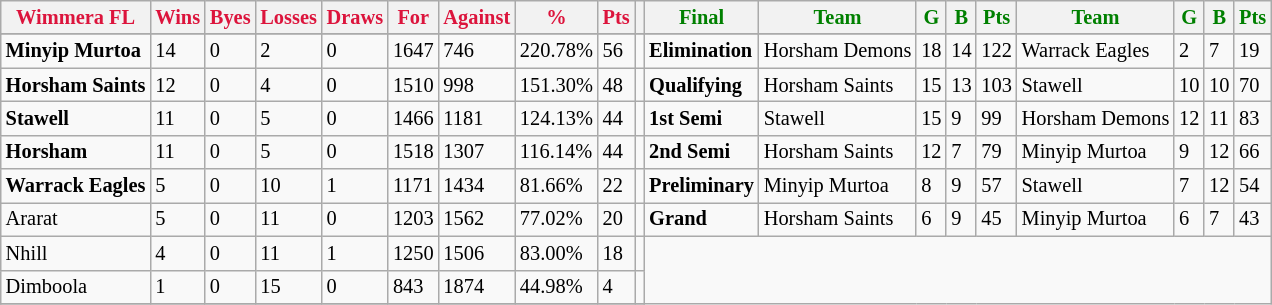<table style="font-size: 85%; text-align: left;" class="wikitable">
<tr>
<th style="color:crimson">Wimmera FL</th>
<th style="color:crimson">Wins</th>
<th style="color:crimson">Byes</th>
<th style="color:crimson">Losses</th>
<th style="color:crimson">Draws</th>
<th style="color:crimson">For</th>
<th style="color:crimson">Against</th>
<th style="color:crimson">%</th>
<th style="color:crimson">Pts</th>
<th></th>
<th style="color:green">Final</th>
<th style="color:green">Team</th>
<th style="color:green">G</th>
<th style="color:green">B</th>
<th style="color:green">Pts</th>
<th style="color:green">Team</th>
<th style="color:green">G</th>
<th style="color:green">B</th>
<th style="color:green">Pts</th>
</tr>
<tr>
</tr>
<tr>
</tr>
<tr>
<td><strong>	Minyip Murtoa	</strong></td>
<td>14</td>
<td>0</td>
<td>2</td>
<td>0</td>
<td>1647</td>
<td>746</td>
<td>220.78%</td>
<td>56</td>
<td></td>
<td><strong>Elimination</strong></td>
<td>Horsham Demons</td>
<td>18</td>
<td>14</td>
<td>122</td>
<td>Warrack Eagles</td>
<td>2</td>
<td>7</td>
<td>19</td>
</tr>
<tr>
<td><strong>	Horsham Saints	</strong></td>
<td>12</td>
<td>0</td>
<td>4</td>
<td>0</td>
<td>1510</td>
<td>998</td>
<td>151.30%</td>
<td>48</td>
<td></td>
<td><strong>Qualifying</strong></td>
<td>Horsham Saints</td>
<td>15</td>
<td>13</td>
<td>103</td>
<td>Stawell</td>
<td>10</td>
<td>10</td>
<td>70</td>
</tr>
<tr>
<td><strong>	Stawell	</strong></td>
<td>11</td>
<td>0</td>
<td>5</td>
<td>0</td>
<td>1466</td>
<td>1181</td>
<td>124.13%</td>
<td>44</td>
<td></td>
<td><strong>1st Semi</strong></td>
<td>Stawell</td>
<td>15</td>
<td>9</td>
<td>99</td>
<td>Horsham Demons</td>
<td>12</td>
<td>11</td>
<td>83</td>
</tr>
<tr>
<td><strong>	Horsham	</strong></td>
<td>11</td>
<td>0</td>
<td>5</td>
<td>0</td>
<td>1518</td>
<td>1307</td>
<td>116.14%</td>
<td>44</td>
<td></td>
<td><strong>2nd Semi</strong></td>
<td>Horsham Saints</td>
<td>12</td>
<td>7</td>
<td>79</td>
<td>Minyip Murtoa</td>
<td>9</td>
<td>12</td>
<td>66</td>
</tr>
<tr>
<td><strong>	Warrack Eagles	</strong></td>
<td>5</td>
<td>0</td>
<td>10</td>
<td>1</td>
<td>1171</td>
<td>1434</td>
<td>81.66%</td>
<td>22</td>
<td></td>
<td><strong>Preliminary</strong></td>
<td>Minyip Murtoa</td>
<td>8</td>
<td>9</td>
<td>57</td>
<td>Stawell</td>
<td>7</td>
<td>12</td>
<td>54</td>
</tr>
<tr>
<td>Ararat</td>
<td>5</td>
<td>0</td>
<td>11</td>
<td>0</td>
<td>1203</td>
<td>1562</td>
<td>77.02%</td>
<td>20</td>
<td></td>
<td><strong>Grand</strong></td>
<td>Horsham Saints</td>
<td>6</td>
<td>9</td>
<td>45</td>
<td>Minyip Murtoa</td>
<td>6</td>
<td>7</td>
<td>43</td>
</tr>
<tr>
<td>Nhill</td>
<td>4</td>
<td>0</td>
<td>11</td>
<td>1</td>
<td>1250</td>
<td>1506</td>
<td>83.00%</td>
<td>18</td>
<td></td>
</tr>
<tr>
<td>Dimboola</td>
<td>1</td>
<td>0</td>
<td>15</td>
<td>0</td>
<td>843</td>
<td>1874</td>
<td>44.98%</td>
<td>4</td>
<td></td>
</tr>
<tr>
</tr>
</table>
